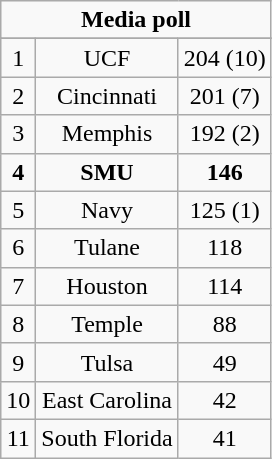<table class="wikitable">
<tr align="center">
<td align="center" Colspan="3"><strong>Media poll</strong></td>
</tr>
<tr align="center">
</tr>
<tr align="center">
<td>1</td>
<td>UCF</td>
<td>204 (10)</td>
</tr>
<tr align="center">
<td>2</td>
<td>Cincinnati</td>
<td>201 (7)</td>
</tr>
<tr align="center">
<td>3</td>
<td>Memphis</td>
<td>192 (2)</td>
</tr>
<tr align="center">
<td><strong>4</strong></td>
<td><strong>SMU</strong></td>
<td><strong>146</strong></td>
</tr>
<tr align="center">
<td>5</td>
<td>Navy</td>
<td>125 (1)</td>
</tr>
<tr align="center">
<td>6</td>
<td>Tulane</td>
<td>118</td>
</tr>
<tr align="center">
<td>7</td>
<td>Houston</td>
<td>114</td>
</tr>
<tr align="center">
<td>8</td>
<td>Temple</td>
<td>88</td>
</tr>
<tr align="center">
<td>9</td>
<td>Tulsa</td>
<td>49</td>
</tr>
<tr align="center">
<td>10</td>
<td>East Carolina</td>
<td>42</td>
</tr>
<tr align="center">
<td>11</td>
<td>South Florida</td>
<td>41</td>
</tr>
</table>
